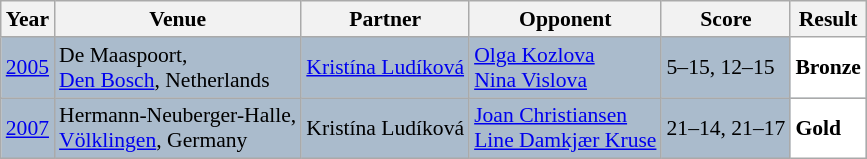<table class="sortable wikitable" style="font-size: 90%;">
<tr>
<th>Year</th>
<th>Venue</th>
<th>Partner</th>
<th>Opponent</th>
<th>Score</th>
<th>Result</th>
</tr>
<tr style="background:#AABBCC">
<td align="center"><a href='#'>2005</a></td>
<td align="left">De Maaspoort,<br><a href='#'>Den Bosch</a>, Netherlands</td>
<td align="left"> <a href='#'>Kristína Ludíková</a></td>
<td align="left"> <a href='#'>Olga Kozlova</a><br> <a href='#'>Nina Vislova</a></td>
<td align="left">5–15, 12–15</td>
<td style="text-align:left; background:white"> <strong>Bronze</strong></td>
</tr>
<tr style="background:#AABBCC">
<td align="center"><a href='#'>2007</a></td>
<td align="left">Hermann-Neuberger-Halle,<br><a href='#'>Völklingen</a>, Germany</td>
<td align="left"> Kristína Ludíková</td>
<td align="left"> <a href='#'>Joan Christiansen</a><br> <a href='#'>Line Damkjær Kruse</a></td>
<td align="left">21–14, 21–17</td>
<td style="text-align:left; background:white"> <strong>Gold</strong></td>
</tr>
</table>
